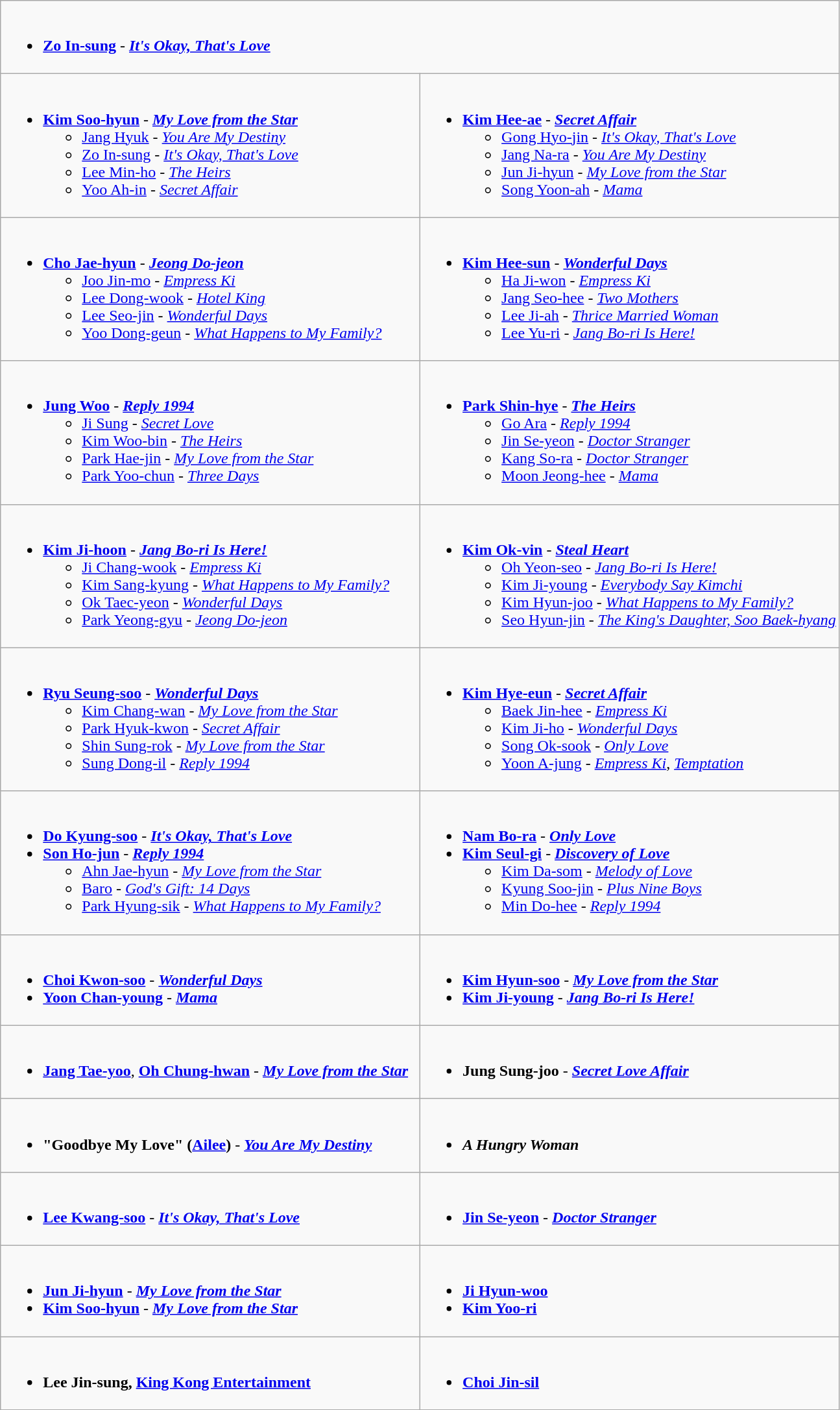<table class="wikitable">
<tr>
<td colspan="2" style="vertical-align:top; width:50%;"><br><ul><li><strong><a href='#'>Zo In-sung</a></strong> - <strong><em><a href='#'>It's Okay, That's Love</a></em></strong> </li></ul></td>
</tr>
<tr>
<td style="vertical-align:top; width:50%;"><br><ul><li><strong><a href='#'>Kim Soo-hyun</a></strong> - <strong><em><a href='#'>My Love from the Star</a></em></strong> <ul><li><a href='#'>Jang Hyuk</a> - <em><a href='#'>You Are My Destiny</a></em></li><li><a href='#'>Zo In-sung</a> - <em><a href='#'>It's Okay, That's Love</a></em></li><li><a href='#'>Lee Min-ho</a> - <em><a href='#'>The Heirs</a></em></li><li><a href='#'>Yoo Ah-in</a> - <em><a href='#'>Secret Affair</a></em></li></ul></li></ul></td>
<td style="vertical-align:top; width:50%;"><br><ul><li><strong><a href='#'>Kim Hee-ae</a></strong> - <strong><em><a href='#'>Secret Affair</a></em></strong> <ul><li><a href='#'>Gong Hyo-jin</a> - <em><a href='#'>It's Okay, That's Love</a></em></li><li><a href='#'>Jang Na-ra</a> - <em><a href='#'>You Are My Destiny</a></em></li><li><a href='#'>Jun Ji-hyun</a> - <em><a href='#'>My Love from the Star</a></em></li><li><a href='#'>Song Yoon-ah</a> - <em><a href='#'>Mama</a></em></li></ul></li></ul></td>
</tr>
<tr>
<td style="vertical-align:top; width:50%;"><br><ul><li><strong><a href='#'>Cho Jae-hyun</a></strong> - <strong><em><a href='#'>Jeong Do-jeon</a></em></strong> <ul><li><a href='#'>Joo Jin-mo</a> - <em><a href='#'>Empress Ki</a></em></li><li><a href='#'>Lee Dong-wook</a> - <em><a href='#'>Hotel King</a></em></li><li><a href='#'>Lee Seo-jin</a> - <em><a href='#'>Wonderful Days</a></em></li><li><a href='#'>Yoo Dong-geun</a> - <em><a href='#'>What Happens to My Family?</a></em></li></ul></li></ul></td>
<td style="vertical-align:top; width:50%;"><br><ul><li><strong><a href='#'>Kim Hee-sun</a></strong> - <strong><em><a href='#'>Wonderful Days</a></em></strong> <ul><li><a href='#'>Ha Ji-won</a> - <em><a href='#'>Empress Ki</a></em></li><li><a href='#'>Jang Seo-hee</a> - <em><a href='#'>Two Mothers</a></em></li><li><a href='#'>Lee Ji-ah</a> - <em><a href='#'>Thrice Married Woman</a></em></li><li><a href='#'>Lee Yu-ri</a> - <em><a href='#'>Jang Bo-ri Is Here!</a></em></li></ul></li></ul></td>
</tr>
<tr>
<td style="vertical-align:top; width:50%;"><br><ul><li><strong><a href='#'>Jung Woo</a></strong> - <strong><em><a href='#'>Reply 1994</a></em></strong> <ul><li><a href='#'>Ji Sung</a> - <em><a href='#'>Secret Love</a></em></li><li><a href='#'>Kim Woo-bin</a> - <em><a href='#'>The Heirs</a></em></li><li><a href='#'>Park Hae-jin</a> - <em><a href='#'>My Love from the Star</a></em></li><li><a href='#'>Park Yoo-chun</a> - <em><a href='#'>Three Days</a></em></li></ul></li></ul></td>
<td style="vertical-align:top; width:50%;"><br><ul><li><strong><a href='#'>Park Shin-hye</a></strong> - <strong><em><a href='#'>The Heirs</a></em></strong> <ul><li><a href='#'>Go Ara</a> - <em><a href='#'>Reply 1994</a></em></li><li><a href='#'>Jin Se-yeon</a> - <em><a href='#'>Doctor Stranger</a></em></li><li><a href='#'>Kang So-ra</a> - <em><a href='#'>Doctor Stranger</a></em></li><li><a href='#'>Moon Jeong-hee</a> - <em><a href='#'>Mama</a></em></li></ul></li></ul></td>
</tr>
<tr>
<td style="vertical-align:top; width:50%;"><br><ul><li><strong><a href='#'>Kim Ji-hoon</a></strong> - <strong><em><a href='#'>Jang Bo-ri Is Here!</a></em></strong> <ul><li><a href='#'>Ji Chang-wook</a> - <em><a href='#'>Empress Ki</a></em></li><li><a href='#'>Kim Sang-kyung</a> - <em><a href='#'>What Happens to My Family?</a></em></li><li><a href='#'>Ok Taec-yeon</a> - <em><a href='#'>Wonderful Days</a></em></li><li><a href='#'>Park Yeong-gyu</a> - <em><a href='#'>Jeong Do-jeon</a></em></li></ul></li></ul></td>
<td style="vertical-align:top; width:50%;"><br><ul><li><strong><a href='#'>Kim Ok-vin</a></strong> - <strong><em><a href='#'>Steal Heart</a></em></strong> <ul><li><a href='#'>Oh Yeon-seo</a> - <em><a href='#'>Jang Bo-ri Is Here!</a></em></li><li><a href='#'>Kim Ji-young</a> - <em><a href='#'>Everybody Say Kimchi</a></em></li><li><a href='#'>Kim Hyun-joo</a> - <em><a href='#'>What Happens to My Family?</a></em></li><li><a href='#'>Seo Hyun-jin</a> - <em><a href='#'>The King's Daughter, Soo Baek-hyang</a></em></li></ul></li></ul></td>
</tr>
<tr>
<td style="vertical-align:top; width:50%;"><br><ul><li><strong><a href='#'>Ryu Seung-soo</a></strong> - <strong><em><a href='#'>Wonderful Days</a></em></strong> <ul><li><a href='#'>Kim Chang-wan</a> - <em><a href='#'>My Love from the Star</a></em></li><li><a href='#'>Park Hyuk-kwon</a> - <em><a href='#'>Secret Affair</a></em></li><li><a href='#'>Shin Sung-rok</a> - <em><a href='#'>My Love from the Star</a></em></li><li><a href='#'>Sung Dong-il</a> - <em><a href='#'>Reply 1994</a></em></li></ul></li></ul></td>
<td style="vertical-align:top; width:50%;"><br><ul><li><strong><a href='#'>Kim Hye-eun</a></strong> - <strong><em><a href='#'>Secret Affair</a></em></strong> <ul><li><a href='#'>Baek Jin-hee</a> - <em><a href='#'>Empress Ki</a></em></li><li><a href='#'>Kim Ji-ho</a> - <em><a href='#'>Wonderful Days</a></em></li><li><a href='#'>Song Ok-sook</a> - <em><a href='#'>Only Love</a></em></li><li><a href='#'>Yoon A-jung</a> - <em><a href='#'>Empress Ki</a></em>, <em><a href='#'>Temptation</a></em></li></ul></li></ul></td>
</tr>
<tr>
<td style="vertical-align:top; width:50%;"><br><ul><li><strong><a href='#'>Do Kyung-soo</a></strong> - <strong><em><a href='#'>It's Okay, That's Love</a></em></strong> </li><li><strong><a href='#'>Son Ho-jun</a></strong> - <strong><em><a href='#'>Reply 1994</a></em></strong> <ul><li><a href='#'>Ahn Jae-hyun</a> - <em><a href='#'>My Love from the Star</a></em></li><li><a href='#'>Baro</a> - <em><a href='#'>God's Gift: 14 Days</a></em></li><li><a href='#'>Park Hyung-sik</a> - <em><a href='#'>What Happens to My Family?</a></em></li></ul></li></ul></td>
<td style="vertical-align:top; width:50%;"><br><ul><li><strong><a href='#'>Nam Bo-ra</a></strong> - <strong><em><a href='#'>Only Love</a></em></strong> </li><li><strong><a href='#'>Kim Seul-gi</a></strong> - <strong><em><a href='#'>Discovery of Love</a></em></strong> <ul><li><a href='#'>Kim Da-som</a> - <em><a href='#'>Melody of Love</a></em></li><li><a href='#'>Kyung Soo-jin</a> - <em><a href='#'>Plus Nine Boys</a></em></li><li><a href='#'>Min Do-hee</a> - <em><a href='#'>Reply 1994</a></em></li></ul></li></ul></td>
</tr>
<tr>
<td style="vertical-align:top; width:50%;"><br><ul><li><strong><a href='#'>Choi Kwon-soo</a></strong> - <strong><em><a href='#'>Wonderful Days</a></em></strong> </li><li><strong><a href='#'>Yoon Chan-young</a></strong> - <strong><em><a href='#'>Mama</a></em></strong> </li></ul></td>
<td style="vertical-align:top; width:50%;"><br><ul><li><strong><a href='#'>Kim Hyun-soo</a></strong> - <strong><em><a href='#'>My Love from the Star</a></em></strong> </li><li><strong><a href='#'>Kim Ji-young</a></strong> - <strong><em><a href='#'>Jang Bo-ri Is Here!</a></em></strong> </li></ul></td>
</tr>
<tr>
<td style="vertical-align:top; width:50%;"><br><ul><li><strong><a href='#'>Jang Tae-yoo</a></strong>, <strong><a href='#'>Oh Chung-hwan</a></strong> - <strong><em><a href='#'>My Love from the Star</a></em></strong> </li></ul></td>
<td style="vertical-align:top; width:50%;"><br><ul><li><strong>Jung Sung-joo</strong> - <strong><em><a href='#'>Secret Love Affair</a></em></strong> </li></ul></td>
</tr>
<tr>
<td style="vertical-align:top; width:50%;"><br><ul><li><strong>"Goodbye My Love" (<a href='#'>Ailee</a>)</strong> - <strong><em><a href='#'>You Are My Destiny</a></em></strong> </li></ul></td>
<td style="vertical-align:top; width:50%;"><br><ul><li><strong><em>A Hungry Woman</em></strong> </li></ul></td>
</tr>
<tr>
<td style="vertical-align:top; width:50%;"><br><ul><li><strong><a href='#'>Lee Kwang-soo</a></strong> - <strong><em><a href='#'>It's Okay, That's Love</a></em></strong> </li></ul></td>
<td style="vertical-align:top; width:50%;"><br><ul><li><strong><a href='#'>Jin Se-yeon</a></strong> - <strong><em><a href='#'>Doctor Stranger</a></em></strong> </li></ul></td>
</tr>
<tr>
<td style="vertical-align:top; width:50%;"><br><ul><li><strong><a href='#'>Jun Ji-hyun</a></strong> - <strong><em><a href='#'>My Love from the Star</a></em></strong> </li><li><strong><a href='#'>Kim Soo-hyun</a></strong> - <strong><em><a href='#'>My Love from the Star</a></em></strong> </li></ul></td>
<td style="vertical-align:top; width:50%;"><br><ul><li><strong><a href='#'>Ji Hyun-woo</a></strong> </li><li><strong><a href='#'>Kim Yoo-ri</a></strong> </li></ul></td>
</tr>
<tr>
<td style="vertical-align:top; width:50%;"><br><ul><li><strong>Lee Jin-sung, <a href='#'>King Kong Entertainment</a></strong> </li></ul></td>
<td style="vertical-align:top; width:50%;"><br><ul><li><strong><a href='#'>Choi Jin-sil</a></strong> </li></ul></td>
</tr>
</table>
